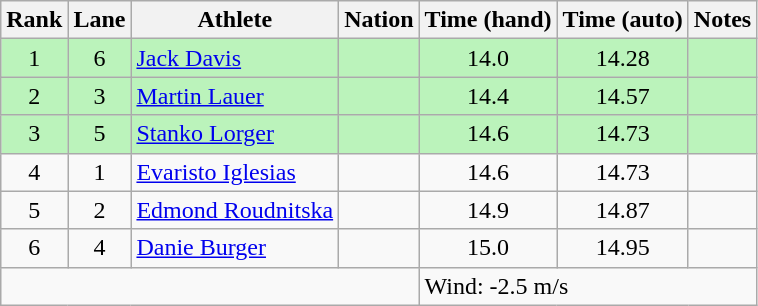<table class="wikitable sortable" style="text-align:center">
<tr>
<th>Rank</th>
<th>Lane</th>
<th>Athlete</th>
<th>Nation</th>
<th>Time (hand)</th>
<th>Time (auto)</th>
<th>Notes</th>
</tr>
<tr bgcolor=bbf3bb>
<td>1</td>
<td>6</td>
<td align=left><a href='#'>Jack Davis</a></td>
<td align=left></td>
<td>14.0</td>
<td>14.28</td>
<td></td>
</tr>
<tr bgcolor=bbf3bb>
<td>2</td>
<td>3</td>
<td align=left><a href='#'>Martin Lauer</a></td>
<td align=left></td>
<td>14.4</td>
<td>14.57</td>
<td></td>
</tr>
<tr bgcolor=bbf3bb>
<td>3</td>
<td>5</td>
<td align=left><a href='#'>Stanko Lorger</a></td>
<td align=left></td>
<td>14.6</td>
<td>14.73</td>
<td></td>
</tr>
<tr>
<td>4</td>
<td>1</td>
<td align=left><a href='#'>Evaristo Iglesias</a></td>
<td align=left></td>
<td>14.6</td>
<td>14.73</td>
<td></td>
</tr>
<tr>
<td>5</td>
<td>2</td>
<td align=left><a href='#'>Edmond Roudnitska</a></td>
<td align=left></td>
<td>14.9</td>
<td>14.87</td>
<td></td>
</tr>
<tr>
<td>6</td>
<td>4</td>
<td align=left><a href='#'>Danie Burger</a></td>
<td align=left></td>
<td>15.0</td>
<td>14.95</td>
<td></td>
</tr>
<tr class="sortbottom">
<td colspan=4></td>
<td colspan="3" style="text-align:left;">Wind: -2.5 m/s</td>
</tr>
</table>
